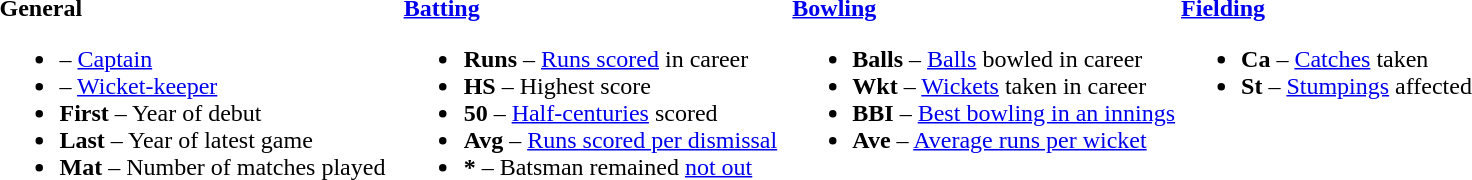<table>
<tr>
<td valign="top" style="width:26%"><br><strong>General</strong><ul><li> – <a href='#'>Captain</a></li><li> – <a href='#'>Wicket-keeper</a></li><li><strong>First</strong> – Year of debut</li><li><strong>Last</strong> – Year of latest game</li><li><strong>Mat</strong> – Number of matches played</li></ul></td>
<td valign="top" style="width:25%"><br><strong><a href='#'>Batting</a></strong><ul><li><strong>Runs</strong> – <a href='#'>Runs scored</a> in career</li><li><strong>HS</strong> – Highest score</li><li><strong>50</strong> – <a href='#'>Half-centuries</a> scored</li><li><strong>Avg</strong> – <a href='#'>Runs scored per dismissal</a></li><li><strong>*</strong> – Batsman remained <a href='#'>not out</a></li></ul></td>
<td valign="top" style="width:25%"><br><strong><a href='#'>Bowling</a></strong><ul><li><strong>Balls</strong> – <a href='#'>Balls</a> bowled in career</li><li><strong>Wkt</strong> – <a href='#'>Wickets</a> taken in career</li><li><strong>BBI</strong> – <a href='#'>Best bowling in an innings</a></li><li><strong>Ave</strong> – <a href='#'>Average runs per wicket</a></li></ul></td>
<td valign="top" style="width:24%"><br><strong><a href='#'>Fielding</a></strong><ul><li><strong>Ca</strong> – <a href='#'>Catches</a> taken</li><li><strong>St</strong> – <a href='#'>Stumpings</a> affected</li></ul></td>
</tr>
</table>
